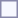<table style="border:1px solid #8888aa; background-color:#f7f8ff; padding:5px; font-size:95%; margin: 0px 12px 12px 0px;">
<tr bgcolor="#CCCCCC">
</tr>
</table>
